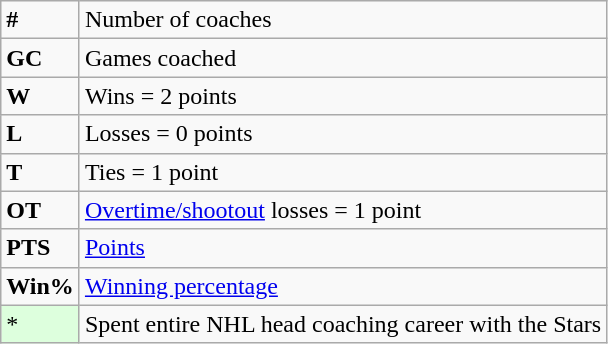<table class="wikitable">
<tr>
<td><strong>#</strong></td>
<td>Number of coaches</td>
</tr>
<tr>
<td><strong>GC</strong></td>
<td>Games coached</td>
</tr>
<tr>
<td><strong>W</strong></td>
<td>Wins = 2 points</td>
</tr>
<tr>
<td><strong>L</strong></td>
<td>Losses = 0 points</td>
</tr>
<tr>
<td><strong>T</strong></td>
<td>Ties = 1 point</td>
</tr>
<tr>
<td><strong>OT</strong></td>
<td><a href='#'>Overtime/shootout</a> losses = 1 point</td>
</tr>
<tr>
<td><strong>PTS</strong></td>
<td><a href='#'>Points</a></td>
</tr>
<tr>
<td><strong>Win%</strong></td>
<td><a href='#'>Winning percentage</a></td>
</tr>
<tr>
<td style="background-color:#ddffdd">*</td>
<td>Spent entire NHL head coaching career with the Stars</td>
</tr>
</table>
